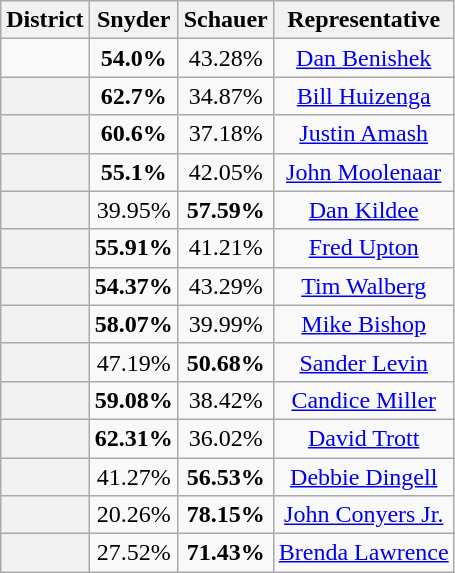<table class=wikitable>
<tr>
<th>District</th>
<th>Snyder</th>
<th>Schauer</th>
<th>Representative</th>
</tr>
<tr align=center>
<td></td>
<td><strong>54.0%</strong></td>
<td>43.28%</td>
<td><a href='#'>Dan Benishek</a></td>
</tr>
<tr align=center>
<th></th>
<td><strong>62.7%</strong></td>
<td>34.87%</td>
<td><a href='#'>Bill Huizenga</a></td>
</tr>
<tr align=center>
<th></th>
<td><strong>60.6%</strong></td>
<td>37.18%</td>
<td><a href='#'>Justin Amash</a></td>
</tr>
<tr align=center>
<th></th>
<td><strong>55.1%</strong></td>
<td>42.05%</td>
<td><a href='#'>John Moolenaar</a></td>
</tr>
<tr align=center>
<th></th>
<td>39.95%</td>
<td><strong>57.59%</strong></td>
<td><a href='#'>Dan Kildee</a></td>
</tr>
<tr align=center>
<th></th>
<td><strong>55.91%</strong></td>
<td>41.21%</td>
<td><a href='#'>Fred Upton</a></td>
</tr>
<tr align=center>
<th></th>
<td><strong>54.37%</strong></td>
<td>43.29%</td>
<td><a href='#'>Tim Walberg</a></td>
</tr>
<tr align=center>
<th></th>
<td><strong>58.07%</strong></td>
<td>39.99%</td>
<td><a href='#'>Mike Bishop</a></td>
</tr>
<tr align=center>
<th></th>
<td>47.19%</td>
<td><strong>50.68%</strong></td>
<td><a href='#'>Sander Levin</a></td>
</tr>
<tr align=center>
<th></th>
<td><strong>59.08%</strong></td>
<td>38.42%</td>
<td><a href='#'>Candice Miller</a></td>
</tr>
<tr align=center>
<th></th>
<td><strong>62.31%</strong></td>
<td>36.02%</td>
<td><a href='#'>David Trott</a></td>
</tr>
<tr align=center>
<th></th>
<td>41.27%</td>
<td><strong>56.53%</strong></td>
<td><a href='#'>Debbie Dingell</a></td>
</tr>
<tr align=center>
<th></th>
<td>20.26%</td>
<td><strong>78.15%</strong></td>
<td><a href='#'>John Conyers Jr.</a></td>
</tr>
<tr align=center>
<th></th>
<td>27.52%</td>
<td><strong>71.43%</strong></td>
<td><a href='#'>Brenda Lawrence</a></td>
</tr>
</table>
